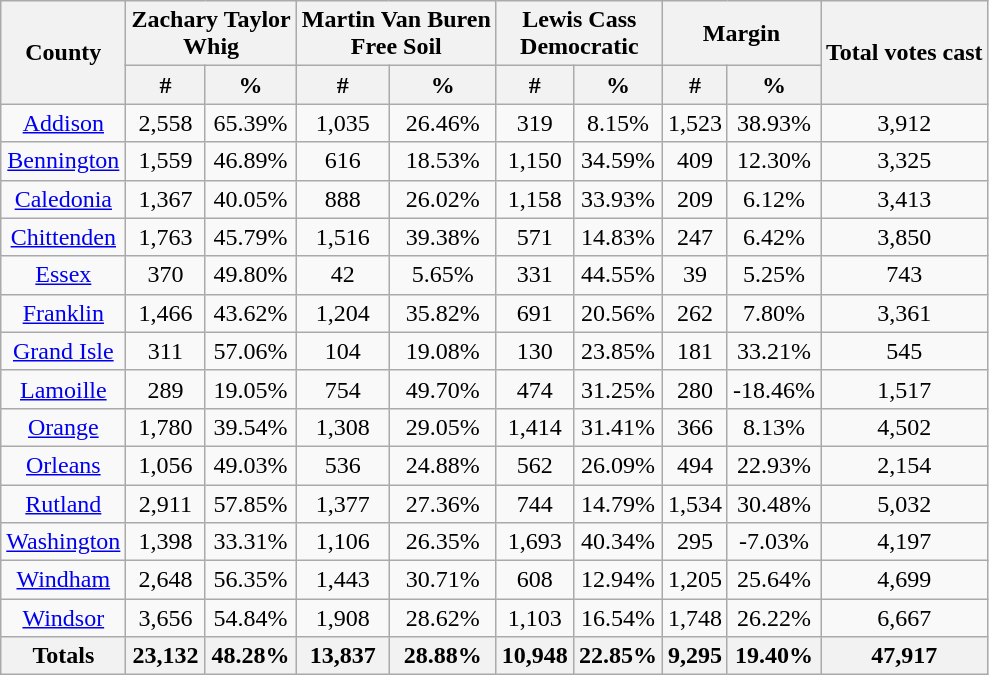<table class="wikitable sortable" style="text-align:center">
<tr>
<th style="text-align:center;" rowspan="2">County</th>
<th style="text-align:center;" colspan="2">Zachary Taylor<br>Whig</th>
<th style="text-align:center;" colspan="2">Martin Van Buren<br>Free Soil</th>
<th style="text-align:center;" colspan="2">Lewis Cass<br>Democratic</th>
<th style="text-align:center;" colspan="2">Margin</th>
<th style="text-align:center;" rowspan="2">Total votes cast</th>
</tr>
<tr>
<th data-sort-type="number">#</th>
<th data-sort-type="number">%</th>
<th data-sort-type="number">#</th>
<th data-sort-type="number">%</th>
<th data-sort-type="number">#</th>
<th data-sort-type="number">%</th>
<th data-sort-type="number">#</th>
<th data-sort-type="number">%</th>
</tr>
<tr style="text-align:center;">
<td><a href='#'>Addison</a></td>
<td>2,558</td>
<td>65.39%</td>
<td>1,035</td>
<td>26.46%</td>
<td>319</td>
<td>8.15%</td>
<td>1,523</td>
<td>38.93%</td>
<td>3,912</td>
</tr>
<tr style="text-align:center;">
<td><a href='#'>Bennington</a></td>
<td>1,559</td>
<td>46.89%</td>
<td>616</td>
<td>18.53%</td>
<td>1,150</td>
<td>34.59%</td>
<td>409</td>
<td>12.30%</td>
<td>3,325</td>
</tr>
<tr style="text-align:center;">
<td><a href='#'>Caledonia</a></td>
<td>1,367</td>
<td>40.05%</td>
<td>888</td>
<td>26.02%</td>
<td>1,158</td>
<td>33.93%</td>
<td>209</td>
<td>6.12%</td>
<td>3,413</td>
</tr>
<tr style="text-align:center;">
<td><a href='#'>Chittenden</a></td>
<td>1,763</td>
<td>45.79%</td>
<td>1,516</td>
<td>39.38%</td>
<td>571</td>
<td>14.83%</td>
<td>247</td>
<td>6.42%</td>
<td>3,850</td>
</tr>
<tr style="text-align:center;">
<td><a href='#'>Essex</a></td>
<td>370</td>
<td>49.80%</td>
<td>42</td>
<td>5.65%</td>
<td>331</td>
<td>44.55%</td>
<td>39</td>
<td>5.25%</td>
<td>743</td>
</tr>
<tr style="text-align:center;">
<td><a href='#'>Franklin</a></td>
<td>1,466</td>
<td>43.62%</td>
<td>1,204</td>
<td>35.82%</td>
<td>691</td>
<td>20.56%</td>
<td>262</td>
<td>7.80%</td>
<td>3,361</td>
</tr>
<tr style="text-align:center;">
<td><a href='#'>Grand Isle</a></td>
<td>311</td>
<td>57.06%</td>
<td>104</td>
<td>19.08%</td>
<td>130</td>
<td>23.85%</td>
<td>181</td>
<td>33.21%</td>
<td>545</td>
</tr>
<tr style="text-align:center;">
<td><a href='#'>Lamoille</a></td>
<td>289</td>
<td>19.05%</td>
<td>754</td>
<td>49.70%</td>
<td>474</td>
<td>31.25%</td>
<td>280</td>
<td>-18.46%</td>
<td>1,517</td>
</tr>
<tr style="text-align:center;">
<td><a href='#'>Orange</a></td>
<td>1,780</td>
<td>39.54%</td>
<td>1,308</td>
<td>29.05%</td>
<td>1,414</td>
<td>31.41%</td>
<td>366</td>
<td>8.13%</td>
<td>4,502</td>
</tr>
<tr style="text-align:center;">
<td><a href='#'>Orleans</a></td>
<td>1,056</td>
<td>49.03%</td>
<td>536</td>
<td>24.88%</td>
<td>562</td>
<td>26.09%</td>
<td>494</td>
<td>22.93%</td>
<td>2,154</td>
</tr>
<tr style="text-align:center;">
<td><a href='#'>Rutland</a></td>
<td>2,911</td>
<td>57.85%</td>
<td>1,377</td>
<td>27.36%</td>
<td>744</td>
<td>14.79%</td>
<td>1,534</td>
<td>30.48%</td>
<td>5,032</td>
</tr>
<tr style="text-align:center;">
<td><a href='#'>Washington</a></td>
<td>1,398</td>
<td>33.31%</td>
<td>1,106</td>
<td>26.35%</td>
<td>1,693</td>
<td>40.34%</td>
<td>295</td>
<td>-7.03%</td>
<td>4,197</td>
</tr>
<tr style="text-align:center;">
<td><a href='#'>Windham</a></td>
<td>2,648</td>
<td>56.35%</td>
<td>1,443</td>
<td>30.71%</td>
<td>608</td>
<td>12.94%</td>
<td>1,205</td>
<td>25.64%</td>
<td>4,699</td>
</tr>
<tr style="text-align:center;">
<td><a href='#'>Windsor</a></td>
<td>3,656</td>
<td>54.84%</td>
<td>1,908</td>
<td>28.62%</td>
<td>1,103</td>
<td>16.54%</td>
<td>1,748</td>
<td>26.22%</td>
<td>6,667</td>
</tr>
<tr style="text-align:center;">
<th>Totals</th>
<th>23,132</th>
<th>48.28%</th>
<th>13,837</th>
<th>28.88%</th>
<th>10,948</th>
<th>22.85%</th>
<th>9,295</th>
<th>19.40%</th>
<th>47,917</th>
</tr>
</table>
